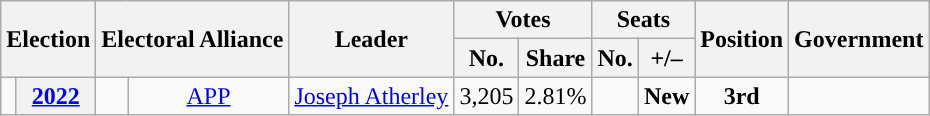<table class="wikitable" style="text-align:center">
<tr>
<th colspan="2" rowspan="2">Election</th>
<th colspan="3" rowspan="2">Electoral Alliance</th>
<th rowspan="2">Leader</th>
<th colspan="2">Votes</th>
<th colspan="2">Seats</th>
<th rowspan="2">Position</th>
<th rowspan="2">Government</th>
</tr>
<tr>
<th>No.</th>
<th>Share</th>
<th>No.</th>
<th>+/–</th>
</tr>
<tr>
<td></td>
<th><a href='#'>2022</a></th>
<td colspan="2" style="background:"></td>
<td><a href='#'>APP</a></td>
<td><a href='#'>Joseph Atherley</a></td>
<td style="text-align:right;">3,205</td>
<td style="text-align:right;">2.81%</td>
<td></td>
<td><strong>New</strong></td>
<td><strong>3rd</strong></td>
<td></td>
</tr>
</table>
